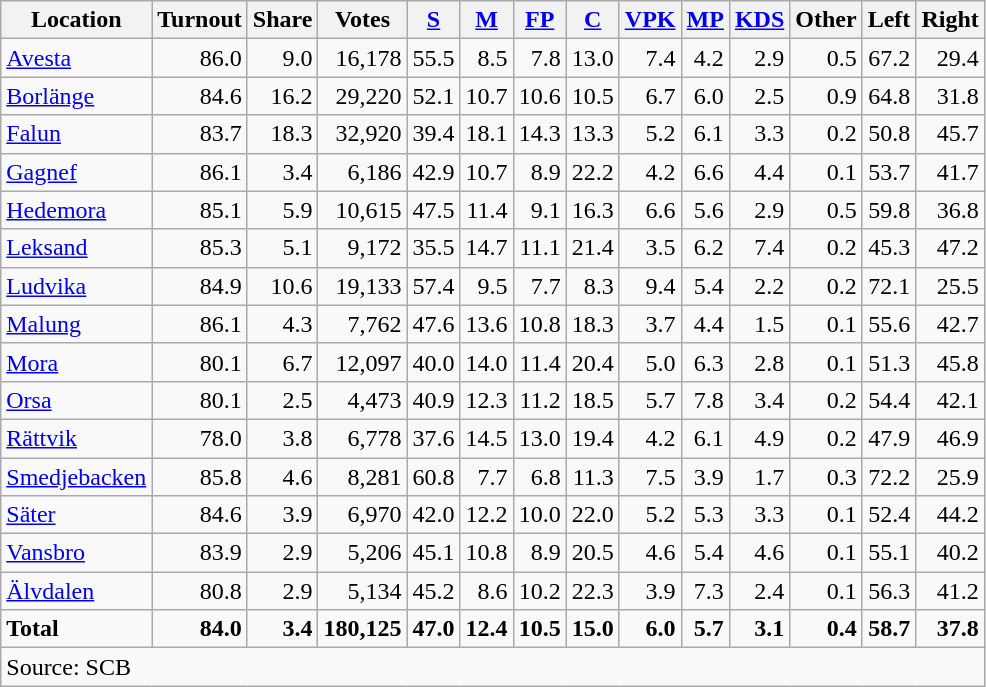<table class="wikitable sortable" style=text-align:right>
<tr>
<th>Location</th>
<th>Turnout</th>
<th>Share</th>
<th>Votes</th>
<th><a href='#'>S</a></th>
<th><a href='#'>M</a></th>
<th><a href='#'>FP</a></th>
<th><a href='#'>C</a></th>
<th><a href='#'>VPK</a></th>
<th><a href='#'>MP</a></th>
<th><a href='#'>KDS</a></th>
<th>Other</th>
<th>Left</th>
<th>Right</th>
</tr>
<tr>
<td align=left><a href='#'>Avesta</a></td>
<td>86.0</td>
<td>9.0</td>
<td>16,178</td>
<td>55.5</td>
<td>8.5</td>
<td>7.8</td>
<td>13.0</td>
<td>7.4</td>
<td>4.2</td>
<td>2.9</td>
<td>0.5</td>
<td>67.2</td>
<td>29.4</td>
</tr>
<tr>
<td align=left><a href='#'>Borlänge</a></td>
<td>84.6</td>
<td>16.2</td>
<td>29,220</td>
<td>52.1</td>
<td>10.7</td>
<td>10.6</td>
<td>10.5</td>
<td>6.7</td>
<td>6.0</td>
<td>2.5</td>
<td>0.9</td>
<td>64.8</td>
<td>31.8</td>
</tr>
<tr>
<td align=left><a href='#'>Falun</a></td>
<td>83.7</td>
<td>18.3</td>
<td>32,920</td>
<td>39.4</td>
<td>18.1</td>
<td>14.3</td>
<td>13.3</td>
<td>5.2</td>
<td>6.1</td>
<td>3.3</td>
<td>0.2</td>
<td>50.8</td>
<td>45.7</td>
</tr>
<tr>
<td align=left><a href='#'>Gagnef</a></td>
<td>86.1</td>
<td>3.4</td>
<td>6,186</td>
<td>42.9</td>
<td>10.7</td>
<td>8.9</td>
<td>22.2</td>
<td>4.2</td>
<td>6.6</td>
<td>4.4</td>
<td>0.1</td>
<td>53.7</td>
<td>41.7</td>
</tr>
<tr>
<td align=left><a href='#'>Hedemora</a></td>
<td>85.1</td>
<td>5.9</td>
<td>10,615</td>
<td>47.5</td>
<td>11.4</td>
<td>9.1</td>
<td>16.3</td>
<td>6.6</td>
<td>5.6</td>
<td>2.9</td>
<td>0.5</td>
<td>59.8</td>
<td>36.8</td>
</tr>
<tr>
<td align=left><a href='#'>Leksand</a></td>
<td>85.3</td>
<td>5.1</td>
<td>9,172</td>
<td>35.5</td>
<td>14.7</td>
<td>11.1</td>
<td>21.4</td>
<td>3.5</td>
<td>6.2</td>
<td>7.4</td>
<td>0.2</td>
<td>45.3</td>
<td>47.2</td>
</tr>
<tr>
<td align=left><a href='#'>Ludvika</a></td>
<td>84.9</td>
<td>10.6</td>
<td>19,133</td>
<td>57.4</td>
<td>9.5</td>
<td>7.7</td>
<td>8.3</td>
<td>9.4</td>
<td>5.4</td>
<td>2.2</td>
<td>0.2</td>
<td>72.1</td>
<td>25.5</td>
</tr>
<tr>
<td align=left><a href='#'>Malung</a></td>
<td>86.1</td>
<td>4.3</td>
<td>7,762</td>
<td>47.6</td>
<td>13.6</td>
<td>10.8</td>
<td>18.3</td>
<td>3.7</td>
<td>4.4</td>
<td>1.5</td>
<td>0.1</td>
<td>55.6</td>
<td>42.7</td>
</tr>
<tr>
<td align=left><a href='#'>Mora</a></td>
<td>80.1</td>
<td>6.7</td>
<td>12,097</td>
<td>40.0</td>
<td>14.0</td>
<td>11.4</td>
<td>20.4</td>
<td>5.0</td>
<td>6.3</td>
<td>2.8</td>
<td>0.1</td>
<td>51.3</td>
<td>45.8</td>
</tr>
<tr>
<td align=left><a href='#'>Orsa</a></td>
<td>80.1</td>
<td>2.5</td>
<td>4,473</td>
<td>40.9</td>
<td>12.3</td>
<td>11.2</td>
<td>18.5</td>
<td>5.7</td>
<td>7.8</td>
<td>3.4</td>
<td>0.2</td>
<td>54.4</td>
<td>42.1</td>
</tr>
<tr>
<td align=left><a href='#'>Rättvik</a></td>
<td>78.0</td>
<td>3.8</td>
<td>6,778</td>
<td>37.6</td>
<td>14.5</td>
<td>13.0</td>
<td>19.4</td>
<td>4.2</td>
<td>6.1</td>
<td>4.9</td>
<td>0.2</td>
<td>47.9</td>
<td>46.9</td>
</tr>
<tr>
<td align=left><a href='#'>Smedjebacken</a></td>
<td>85.8</td>
<td>4.6</td>
<td>8,281</td>
<td>60.8</td>
<td>7.7</td>
<td>6.8</td>
<td>11.3</td>
<td>7.5</td>
<td>3.9</td>
<td>1.7</td>
<td>0.3</td>
<td>72.2</td>
<td>25.9</td>
</tr>
<tr>
<td align=left><a href='#'>Säter</a></td>
<td>84.6</td>
<td>3.9</td>
<td>6,970</td>
<td>42.0</td>
<td>12.2</td>
<td>10.0</td>
<td>22.0</td>
<td>5.2</td>
<td>5.3</td>
<td>3.3</td>
<td>0.1</td>
<td>52.4</td>
<td>44.2</td>
</tr>
<tr>
<td align=left><a href='#'>Vansbro</a></td>
<td>83.9</td>
<td>2.9</td>
<td>5,206</td>
<td>45.1</td>
<td>10.8</td>
<td>8.9</td>
<td>20.5</td>
<td>4.6</td>
<td>5.4</td>
<td>4.6</td>
<td>0.1</td>
<td>55.1</td>
<td>40.2</td>
</tr>
<tr>
<td align=left><a href='#'>Älvdalen</a></td>
<td>80.8</td>
<td>2.9</td>
<td>5,134</td>
<td>45.2</td>
<td>8.6</td>
<td>10.2</td>
<td>22.3</td>
<td>3.9</td>
<td>7.3</td>
<td>2.4</td>
<td>0.1</td>
<td>56.3</td>
<td>41.2</td>
</tr>
<tr>
<td align=left><strong>Total</strong></td>
<td><strong>84.0</strong></td>
<td><strong>3.4</strong></td>
<td><strong>180,125</strong></td>
<td><strong>47.0</strong></td>
<td><strong>12.4</strong></td>
<td><strong>10.5</strong></td>
<td><strong>15.0</strong></td>
<td><strong>6.0</strong></td>
<td><strong>5.7</strong></td>
<td><strong>3.1</strong></td>
<td><strong>0.4</strong></td>
<td><strong>58.7</strong></td>
<td><strong>37.8</strong></td>
</tr>
<tr>
<td align=left colspan=14>Source: SCB </td>
</tr>
</table>
